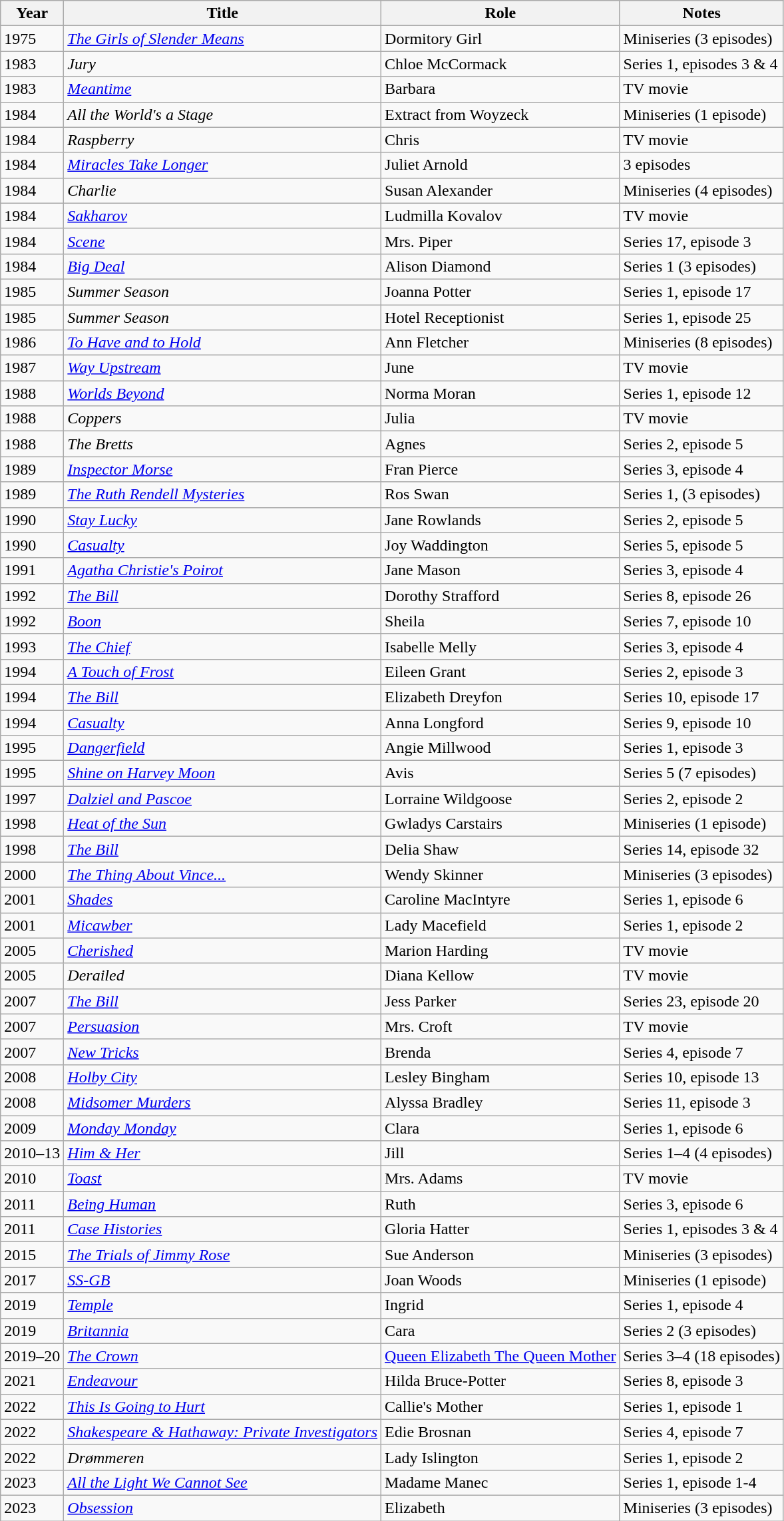<table class="wikitable">
<tr>
<th>Year</th>
<th>Title</th>
<th>Role</th>
<th>Notes</th>
</tr>
<tr>
<td>1975</td>
<td><em><a href='#'>The Girls of Slender Means</a></em></td>
<td>Dormitory Girl</td>
<td>Miniseries (3 episodes)</td>
</tr>
<tr>
<td>1983</td>
<td><em>Jury</em></td>
<td>Chloe McCormack</td>
<td>Series 1, episodes 3 & 4</td>
</tr>
<tr>
<td>1983</td>
<td><em><a href='#'>Meantime</a></em></td>
<td>Barbara</td>
<td>TV movie</td>
</tr>
<tr>
<td>1984</td>
<td><em>All the World's a Stage</em></td>
<td>Extract from Woyzeck</td>
<td>Miniseries (1 episode)</td>
</tr>
<tr>
<td>1984</td>
<td><em>Raspberry</em></td>
<td>Chris</td>
<td>TV movie</td>
</tr>
<tr>
<td>1984</td>
<td><em><a href='#'>Miracles Take Longer</a></em></td>
<td>Juliet Arnold</td>
<td>3 episodes</td>
</tr>
<tr>
<td>1984</td>
<td><em>Charlie</em></td>
<td>Susan Alexander</td>
<td>Miniseries (4 episodes)</td>
</tr>
<tr>
<td>1984</td>
<td><em><a href='#'>Sakharov</a></em></td>
<td>Ludmilla Kovalov</td>
<td>TV movie</td>
</tr>
<tr>
<td>1984</td>
<td><em><a href='#'>Scene</a></em></td>
<td>Mrs. Piper</td>
<td>Series 17, episode 3</td>
</tr>
<tr>
<td>1984</td>
<td><em><a href='#'>Big Deal</a></em></td>
<td>Alison Diamond</td>
<td>Series 1 (3 episodes)</td>
</tr>
<tr>
<td>1985</td>
<td><em>Summer Season</em></td>
<td>Joanna Potter</td>
<td>Series 1, episode 17</td>
</tr>
<tr>
<td>1985</td>
<td><em>Summer Season</em></td>
<td>Hotel Receptionist</td>
<td>Series 1, episode 25</td>
</tr>
<tr>
<td>1986</td>
<td><em><a href='#'>To Have and to Hold</a></em></td>
<td>Ann Fletcher</td>
<td>Miniseries (8 episodes)</td>
</tr>
<tr>
<td>1987</td>
<td><em><a href='#'>Way Upstream</a></em></td>
<td>June</td>
<td>TV movie</td>
</tr>
<tr>
<td>1988</td>
<td><em><a href='#'>Worlds Beyond</a></em></td>
<td>Norma Moran</td>
<td>Series 1, episode 12</td>
</tr>
<tr>
<td>1988</td>
<td><em>Coppers</em></td>
<td>Julia</td>
<td>TV movie</td>
</tr>
<tr>
<td>1988</td>
<td><em>The Bretts</em></td>
<td>Agnes</td>
<td>Series 2, episode 5</td>
</tr>
<tr>
<td>1989</td>
<td><em><a href='#'>Inspector Morse</a></em></td>
<td>Fran Pierce</td>
<td>Series 3, episode 4</td>
</tr>
<tr>
<td>1989</td>
<td><em><a href='#'>The Ruth Rendell Mysteries</a></em></td>
<td>Ros Swan</td>
<td>Series 1, (3 episodes)</td>
</tr>
<tr>
<td>1990</td>
<td><em><a href='#'>Stay Lucky</a></em></td>
<td>Jane Rowlands</td>
<td>Series 2, episode 5</td>
</tr>
<tr>
<td>1990</td>
<td><em><a href='#'>Casualty</a></em></td>
<td>Joy Waddington</td>
<td>Series 5, episode 5</td>
</tr>
<tr>
<td>1991</td>
<td><em><a href='#'>Agatha Christie's Poirot</a></em></td>
<td>Jane Mason</td>
<td>Series 3, episode 4</td>
</tr>
<tr>
<td>1992</td>
<td><em><a href='#'>The Bill</a></em></td>
<td>Dorothy Strafford</td>
<td>Series 8, episode 26</td>
</tr>
<tr>
<td>1992</td>
<td><em><a href='#'>Boon</a></em></td>
<td>Sheila</td>
<td>Series 7, episode 10</td>
</tr>
<tr>
<td>1993</td>
<td><em><a href='#'>The Chief</a></em></td>
<td>Isabelle Melly</td>
<td>Series 3, episode 4</td>
</tr>
<tr>
<td>1994</td>
<td><em><a href='#'>A Touch of Frost</a></em></td>
<td>Eileen Grant</td>
<td>Series 2, episode 3</td>
</tr>
<tr>
<td>1994</td>
<td><em><a href='#'>The Bill</a></em></td>
<td>Elizabeth Dreyfon</td>
<td>Series 10, episode 17</td>
</tr>
<tr>
<td>1994</td>
<td><em><a href='#'>Casualty</a></em></td>
<td>Anna Longford</td>
<td>Series 9, episode 10</td>
</tr>
<tr>
<td>1995</td>
<td><em><a href='#'>Dangerfield</a></em></td>
<td>Angie Millwood</td>
<td>Series 1, episode 3</td>
</tr>
<tr>
<td>1995</td>
<td><em><a href='#'>Shine on Harvey Moon</a></em></td>
<td>Avis</td>
<td>Series 5 (7 episodes)</td>
</tr>
<tr>
<td>1997</td>
<td><em><a href='#'>Dalziel and Pascoe</a></em></td>
<td>Lorraine Wildgoose</td>
<td>Series 2, episode 2</td>
</tr>
<tr>
<td>1998</td>
<td><em><a href='#'>Heat of the Sun</a></em></td>
<td>Gwladys Carstairs</td>
<td>Miniseries (1 episode)</td>
</tr>
<tr>
<td>1998</td>
<td><em><a href='#'>The Bill</a></em></td>
<td>Delia Shaw</td>
<td>Series 14, episode 32</td>
</tr>
<tr>
<td>2000</td>
<td><em><a href='#'>The Thing About Vince...</a></em></td>
<td>Wendy Skinner</td>
<td>Miniseries (3 episodes)</td>
</tr>
<tr>
<td>2001</td>
<td><em><a href='#'>Shades</a></em></td>
<td>Caroline MacIntyre</td>
<td>Series 1, episode 6</td>
</tr>
<tr>
<td>2001</td>
<td><em><a href='#'>Micawber</a></em></td>
<td>Lady Macefield</td>
<td>Series 1, episode 2</td>
</tr>
<tr>
<td>2005</td>
<td><em><a href='#'>Cherished</a></em></td>
<td>Marion Harding</td>
<td>TV movie</td>
</tr>
<tr>
<td>2005</td>
<td><em>Derailed</em></td>
<td>Diana Kellow</td>
<td>TV movie</td>
</tr>
<tr>
<td>2007</td>
<td><em><a href='#'>The Bill</a></em></td>
<td>Jess Parker</td>
<td>Series 23, episode 20</td>
</tr>
<tr>
<td>2007</td>
<td><em><a href='#'>Persuasion</a></em></td>
<td>Mrs. Croft</td>
<td>TV movie</td>
</tr>
<tr>
<td>2007</td>
<td><em><a href='#'>New Tricks</a></em></td>
<td>Brenda</td>
<td>Series 4, episode 7</td>
</tr>
<tr>
<td>2008</td>
<td><em><a href='#'>Holby City</a></em></td>
<td>Lesley Bingham</td>
<td>Series 10, episode 13</td>
</tr>
<tr>
<td>2008</td>
<td><em><a href='#'>Midsomer Murders</a></em></td>
<td>Alyssa Bradley</td>
<td>Series 11, episode 3</td>
</tr>
<tr>
<td>2009</td>
<td><em><a href='#'>Monday Monday</a></em></td>
<td>Clara</td>
<td>Series 1, episode 6</td>
</tr>
<tr>
<td>2010–13</td>
<td><em><a href='#'>Him & Her</a></em></td>
<td>Jill</td>
<td>Series 1–4 (4 episodes)</td>
</tr>
<tr>
<td>2010</td>
<td><em><a href='#'>Toast</a></em></td>
<td>Mrs. Adams</td>
<td>TV movie</td>
</tr>
<tr>
<td>2011</td>
<td><em><a href='#'>Being Human</a></em></td>
<td>Ruth</td>
<td>Series 3, episode 6</td>
</tr>
<tr>
<td>2011</td>
<td><em><a href='#'>Case Histories</a></em></td>
<td>Gloria Hatter</td>
<td>Series 1, episodes 3 & 4</td>
</tr>
<tr>
<td>2015</td>
<td><em><a href='#'>The Trials of Jimmy Rose</a></em></td>
<td>Sue Anderson</td>
<td>Miniseries (3 episodes)</td>
</tr>
<tr>
<td>2017</td>
<td><em><a href='#'>SS-GB</a></em></td>
<td>Joan Woods</td>
<td>Miniseries (1 episode)</td>
</tr>
<tr>
<td>2019</td>
<td><em><a href='#'>Temple</a></em></td>
<td>Ingrid</td>
<td>Series 1, episode 4</td>
</tr>
<tr>
<td>2019</td>
<td><em><a href='#'>Britannia</a></em></td>
<td>Cara</td>
<td>Series 2 (3 episodes)</td>
</tr>
<tr>
<td>2019–20</td>
<td><em><a href='#'>The Crown</a></em></td>
<td><a href='#'>Queen Elizabeth The Queen Mother</a></td>
<td>Series 3–4 (18 episodes)</td>
</tr>
<tr>
<td>2021</td>
<td><em><a href='#'>Endeavour</a></em></td>
<td>Hilda Bruce-Potter</td>
<td>Series 8, episode 3</td>
</tr>
<tr>
<td>2022</td>
<td><em><a href='#'>This Is Going to Hurt</a></em></td>
<td>Callie's Mother</td>
<td>Series 1, episode 1</td>
</tr>
<tr>
<td>2022</td>
<td><em><a href='#'>Shakespeare & Hathaway: Private Investigators</a></em></td>
<td>Edie Brosnan</td>
<td>Series 4, episode 7</td>
</tr>
<tr>
<td>2022</td>
<td><em>Drømmeren</em></td>
<td>Lady Islington</td>
<td>Series 1, episode 2</td>
</tr>
<tr>
<td>2023</td>
<td><em><a href='#'>All the Light We Cannot See</a></em></td>
<td>Madame Manec</td>
<td>Series 1, episode 1-4</td>
</tr>
<tr>
<td>2023</td>
<td><em><a href='#'>Obsession</a></em></td>
<td>Elizabeth</td>
<td>Miniseries (3 episodes)</td>
</tr>
</table>
